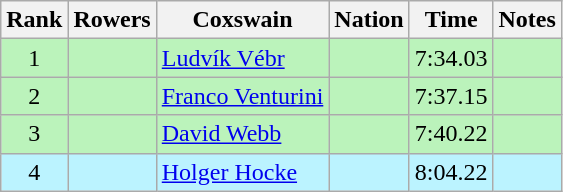<table class="wikitable sortable" style="text-align:center">
<tr>
<th>Rank</th>
<th>Rowers</th>
<th>Coxswain</th>
<th>Nation</th>
<th>Time</th>
<th>Notes</th>
</tr>
<tr bgcolor=bbf3bb>
<td>1</td>
<td align=left data-sort-value="Svojanovský, Oldřich"></td>
<td align=left data-sort-value="Vébr, Ludvík"><a href='#'>Ludvík Vébr</a></td>
<td align=left></td>
<td>7:34.03</td>
<td></td>
</tr>
<tr bgcolor=bbf3bb>
<td>2</td>
<td align=left data-sort-value="Baran, Primo"></td>
<td align=left data-sort-value="Venturini, Franco"><a href='#'>Franco Venturini</a></td>
<td align=left></td>
<td>7:37.15</td>
<td></td>
</tr>
<tr bgcolor=bbf3bb>
<td>3</td>
<td align=left data-sort-value="Christie, Neil"></td>
<td align=left data-sort-value="Webb, David"><a href='#'>David Webb</a></td>
<td align=left></td>
<td>7:40.22</td>
<td></td>
</tr>
<tr bgcolor=bbf3ff>
<td>4</td>
<td align=left data-sort-value="Hitzbleck, Thomas"></td>
<td align=left data-sort-value="Hocke, Holger"><a href='#'>Holger Hocke</a></td>
<td align=left></td>
<td>8:04.22</td>
<td></td>
</tr>
</table>
